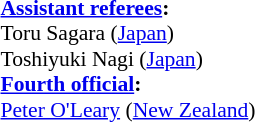<table width=50% style="font-size: 90%">
<tr>
<td><br><strong><a href='#'>Assistant referees</a>:</strong>
<br>Toru Sagara (<a href='#'>Japan</a>)
<br>Toshiyuki Nagi (<a href='#'>Japan</a>)
<br><strong><a href='#'>Fourth official</a>:</strong>
<br><a href='#'>Peter O'Leary</a> (<a href='#'>New Zealand</a>)</td>
</tr>
</table>
